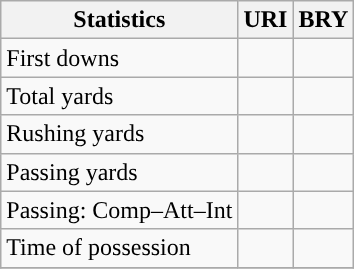<table class="wikitable" style="float: left;">
<tr>
<th>Statistics</th>
<th>URI</th>
<th>BRY</th>
</tr>
<tr>
<td>First downs</td>
<td></td>
<td></td>
</tr>
<tr>
<td>Total yards</td>
<td></td>
<td></td>
</tr>
<tr>
<td>Rushing yards</td>
<td></td>
<td></td>
</tr>
<tr>
<td>Passing yards</td>
<td></td>
<td></td>
</tr>
<tr>
<td>Passing: Comp–Att–Int</td>
<td></td>
<td></td>
</tr>
<tr>
<td>Time of possession</td>
<td></td>
<td></td>
</tr>
<tr>
</tr>
</table>
